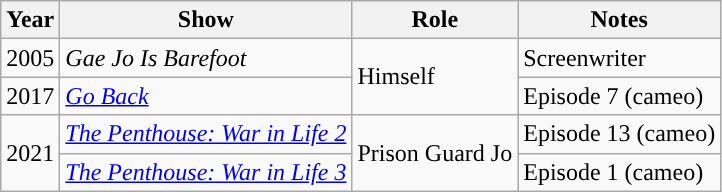<table class="wikitable sortable">
<tr>
<th>Year</th>
<th>Show</th>
<th>Role</th>
<th class="unsortable">Notes</th>
</tr>
<tr>
<td>2005</td>
<td><em>Gae Jo Is Barefoot</em></td>
<td rowspan="2">Himself</td>
<td>Screenwriter</td>
</tr>
<tr>
<td>2017</td>
<td><em><a href='#'>Go Back</a></em></td>
<td>Episode 7 (cameo)</td>
</tr>
<tr>
<td rowspan="2">2021</td>
<td><em><a href='#'>The Penthouse: War in Life 2</a></em></td>
<td rowspan="2">Prison Guard Jo</td>
<td>Episode 13 (cameo)</td>
</tr>
<tr>
<td><em><a href='#'>The Penthouse: War in Life 3</a></em></td>
<td>Episode 1 (cameo)</td>
</tr>
</table>
